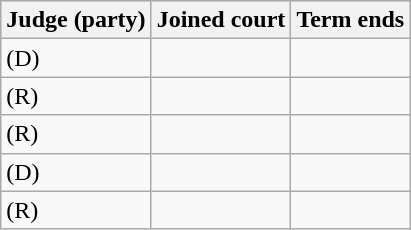<table class="wikitable" style="border-collapse:collapse;" style="text-align: center">
<tr bgcolor=#dedede>
<th>Judge (party)</th>
<th>Joined court</th>
<th>Term ends</th>
</tr>
<tr>
<td> (D)</td>
<td></td>
<td></td>
</tr>
<tr>
<td> (R)</td>
<td></td>
<td></td>
</tr>
<tr>
<td> (R)</td>
<td></td>
<td></td>
</tr>
<tr>
<td> (D)</td>
<td></td>
<td></td>
</tr>
<tr>
<td> (R)</td>
<td></td>
<td></td>
</tr>
</table>
